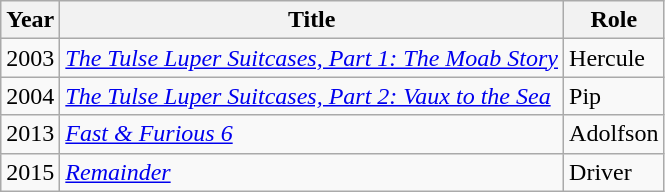<table class="wikitable sortable">
<tr>
<th>Year</th>
<th>Title</th>
<th>Role</th>
</tr>
<tr>
<td>2003</td>
<td><em><a href='#'>The Tulse Luper Suitcases, Part 1: The Moab Story</a></em></td>
<td>Hercule</td>
</tr>
<tr>
<td>2004</td>
<td><em><a href='#'>The Tulse Luper Suitcases, Part 2: Vaux to the Sea</a></em></td>
<td>Pip</td>
</tr>
<tr>
<td>2013</td>
<td><em><a href='#'>Fast & Furious 6</a></em></td>
<td>Adolfson</td>
</tr>
<tr>
<td>2015</td>
<td><em><a href='#'>Remainder</a></em></td>
<td>Driver</td>
</tr>
</table>
